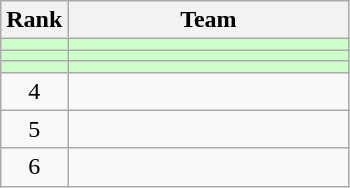<table class=wikitable style="text-align:center;">
<tr>
<th>Rank</th>
<th width=180>Team</th>
</tr>
<tr bgcolor=#CCFFCC>
<td></td>
<td align=left></td>
</tr>
<tr bgcolor=#CCFFCC>
<td></td>
<td align=left></td>
</tr>
<tr bgcolor=#CCFFCC>
<td></td>
<td align=left></td>
</tr>
<tr>
<td>4</td>
<td align=left></td>
</tr>
<tr>
<td>5</td>
<td align=left></td>
</tr>
<tr>
<td>6</td>
<td align=left></td>
</tr>
</table>
